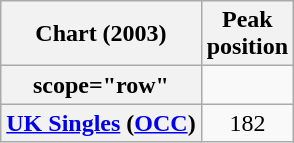<table class="wikitable sortable plainrowheaders" style="text-align:center">
<tr>
<th scope="col">Chart (2003)</th>
<th scope="col">Peak<br>position</th>
</tr>
<tr>
<th>scope="row" </th>
</tr>
<tr>
<th scope="row"><a href='#'>UK Singles</a> (<a href='#'>OCC</a>)</th>
<td>182</td>
</tr>
</table>
